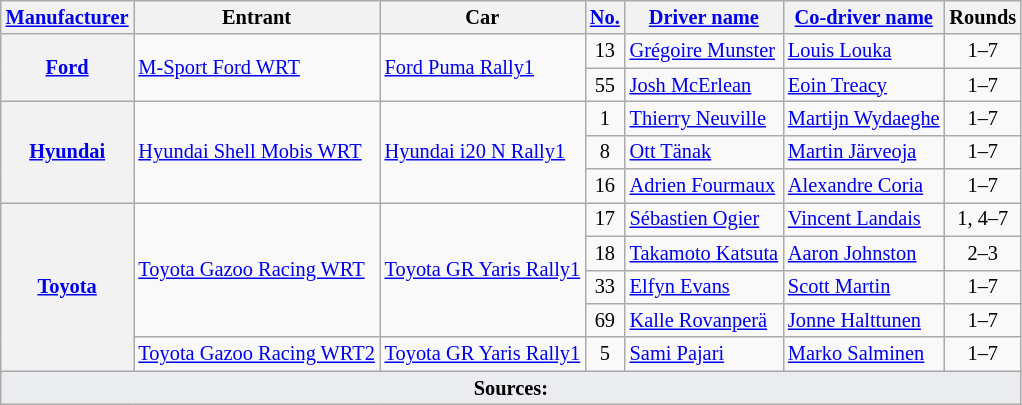<table class="wikitable" style="font-size: 85%">
<tr>
<th><a href='#'>Manufacturer</a></th>
<th>Entrant</th>
<th>Car</th>
<th><a href='#'>No.</a></th>
<th><a href='#'>Driver name</a></th>
<th><a href='#'>Co-driver name</a></th>
<th>Rounds</th>
</tr>
<tr>
<th rowspan="2"><a href='#'>Ford</a></th>
<td rowspan="2"> <a href='#'>M-Sport Ford WRT</a></td>
<td rowspan="2"><a href='#'>Ford Puma Rally1</a></td>
<td align="center">13</td>
<td> <a href='#'>Grégoire Munster</a></td>
<td> <a href='#'>Louis Louka</a></td>
<td align="center">1–7</td>
</tr>
<tr>
<td align="center">55</td>
<td> <a href='#'>Josh McErlean</a></td>
<td> <a href='#'>Eoin Treacy</a></td>
<td align="center">1–7</td>
</tr>
<tr>
<th rowspan="3"><a href='#'>Hyundai</a></th>
<td rowspan="3"> <a href='#'>Hyundai Shell Mobis WRT</a></td>
<td rowspan="3"><a href='#'>Hyundai i20 N Rally1</a></td>
<td align="center">1</td>
<td> <a href='#'>Thierry Neuville</a></td>
<td> <a href='#'>Martijn Wydaeghe</a></td>
<td align="center">1–7</td>
</tr>
<tr>
<td align="center">8</td>
<td> <a href='#'>Ott Tänak</a></td>
<td> <a href='#'>Martin Järveoja</a></td>
<td align="center">1–7</td>
</tr>
<tr>
<td align="center">16</td>
<td> <a href='#'>Adrien Fourmaux</a></td>
<td> <a href='#'>Alexandre Coria</a></td>
<td align="center">1–7</td>
</tr>
<tr>
<th rowspan="5"><a href='#'>Toyota</a></th>
<td rowspan="4"> <a href='#'>Toyota Gazoo Racing WRT</a></td>
<td rowspan="4"><a href='#'>Toyota GR Yaris Rally1</a></td>
<td align="center">17</td>
<td> <a href='#'>Sébastien Ogier</a></td>
<td> <a href='#'>Vincent Landais</a></td>
<td align="center">1, 4–7</td>
</tr>
<tr>
<td align="center">18</td>
<td> <a href='#'>Takamoto Katsuta</a></td>
<td> <a href='#'>Aaron Johnston</a></td>
<td align="center">2–3</td>
</tr>
<tr>
<td align="center">33</td>
<td> <a href='#'>Elfyn Evans</a></td>
<td> <a href='#'>Scott Martin</a></td>
<td align="center">1–7</td>
</tr>
<tr>
<td align="center">69</td>
<td> <a href='#'>Kalle Rovanperä</a></td>
<td> <a href='#'>Jonne Halttunen</a></td>
<td align="center">1–7</td>
</tr>
<tr>
<td> <a href='#'>Toyota Gazoo Racing WRT2</a></td>
<td><a href='#'>Toyota GR Yaris Rally1</a></td>
<td align="center">5</td>
<td> <a href='#'>Sami Pajari</a></td>
<td> <a href='#'>Marko Salminen</a></td>
<td align="center">1–7</td>
</tr>
<tr>
<td colspan="7" style="background-color:#EAECF0;text-align:center"><strong>Sources:</strong></td>
</tr>
</table>
